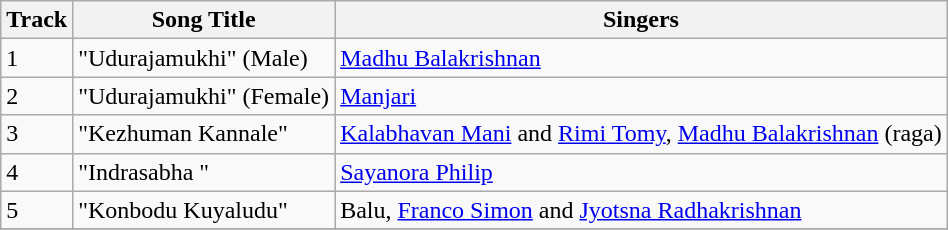<table class="wikitable">
<tr>
<th>Track</th>
<th>Song Title</th>
<th>Singers</th>
</tr>
<tr>
<td>1</td>
<td>"Udurajamukhi" (Male)</td>
<td><a href='#'>Madhu Balakrishnan</a></td>
</tr>
<tr>
<td>2</td>
<td>"Udurajamukhi" (Female)</td>
<td><a href='#'>Manjari</a></td>
</tr>
<tr>
<td>3</td>
<td>"Kezhuman Kannale"</td>
<td><a href='#'>Kalabhavan Mani</a> and <a href='#'>Rimi Tomy</a>, <a href='#'>Madhu Balakrishnan</a> (raga)</td>
</tr>
<tr>
<td>4</td>
<td>"Indrasabha "</td>
<td><a href='#'>Sayanora Philip</a></td>
</tr>
<tr>
<td>5</td>
<td>"Konbodu Kuyaludu"</td>
<td>Balu, <a href='#'>Franco Simon</a> and <a href='#'>Jyotsna Radhakrishnan</a></td>
</tr>
<tr>
</tr>
</table>
